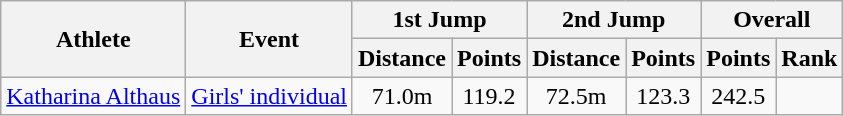<table class="wikitable">
<tr>
<th rowspan="2">Athlete</th>
<th rowspan="2">Event</th>
<th colspan="2">1st Jump</th>
<th colspan="2">2nd Jump</th>
<th colspan="2">Overall</th>
</tr>
<tr>
<th>Distance</th>
<th>Points</th>
<th>Distance</th>
<th>Points</th>
<th>Points</th>
<th>Rank</th>
</tr>
<tr>
<td><a href='#'>Katharina Althaus</a></td>
<td><a href='#'>Girls' individual</a></td>
<td align="center">71.0m</td>
<td align="center">119.2</td>
<td align="center">72.5m</td>
<td align="center">123.3</td>
<td align="center">242.5</td>
<td align="center"></td>
</tr>
</table>
